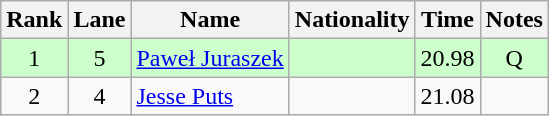<table class="wikitable sortable" style="text-align:center">
<tr>
<th>Rank</th>
<th>Lane</th>
<th>Name</th>
<th>Nationality</th>
<th>Time</th>
<th>Notes</th>
</tr>
<tr bgcolor=ccffcc>
<td>1</td>
<td>5</td>
<td align=left><a href='#'>Paweł Juraszek</a></td>
<td align=left></td>
<td>20.98</td>
<td>Q</td>
</tr>
<tr>
<td>2</td>
<td>4</td>
<td align=left><a href='#'>Jesse Puts</a></td>
<td align=left></td>
<td>21.08</td>
<td></td>
</tr>
</table>
